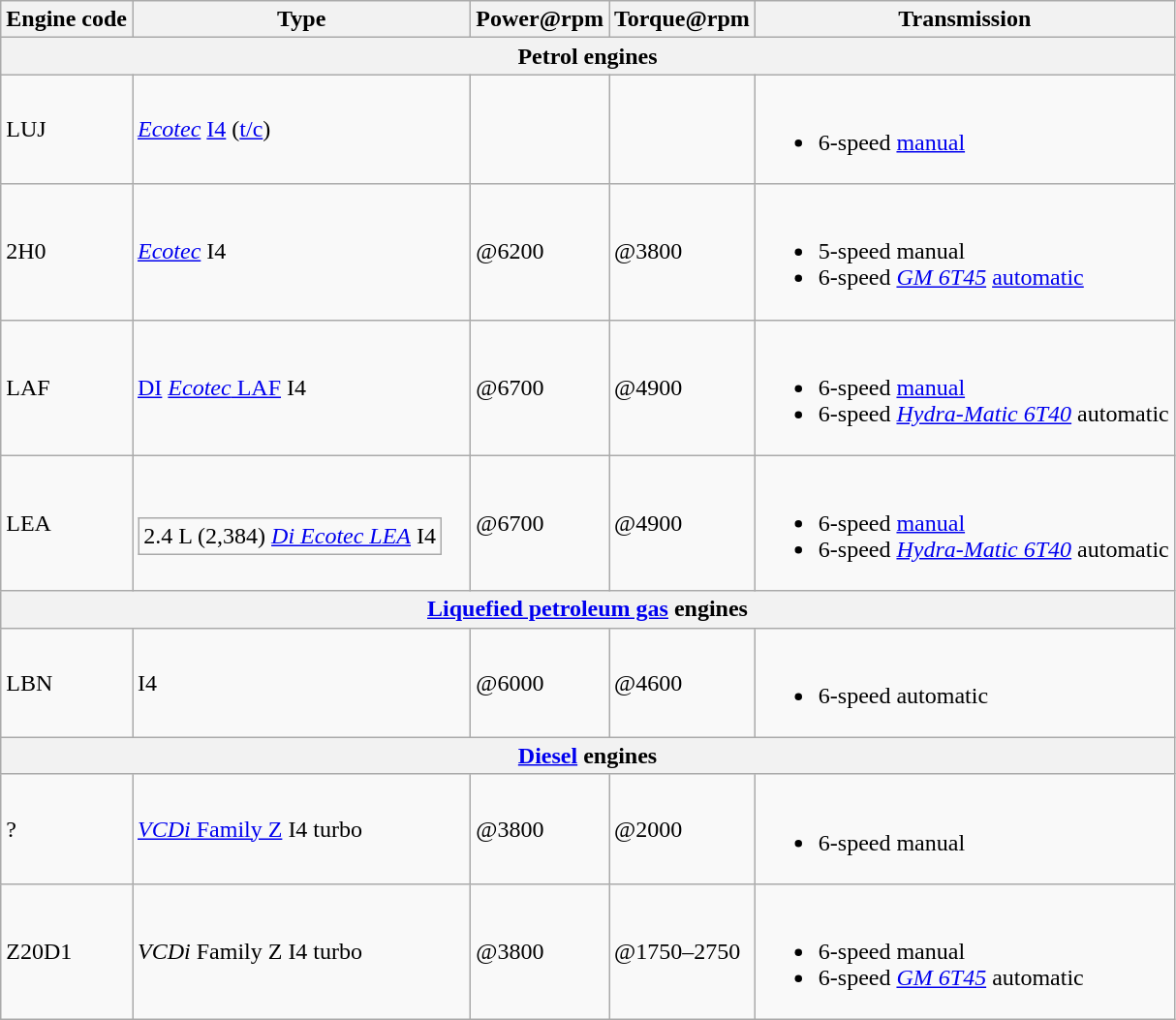<table class = wikitable>
<tr>
<th>Engine code</th>
<th>Type</th>
<th>Power@rpm</th>
<th>Torque@rpm</th>
<th>Transmission</th>
</tr>
<tr>
<th colspan=5>Petrol engines</th>
</tr>
<tr>
<td>LUJ</td>
<td> <em><a href='#'>Ecotec</a></em> <a href='#'>I4</a> (<a href='#'>t/c</a>)</td>
<td></td>
<td></td>
<td><br><ul><li>6-speed <a href='#'>manual</a></li></ul></td>
</tr>
<tr>
<td>2H0</td>
<td> <em><a href='#'>Ecotec</a></em> I4</td>
<td>@6200</td>
<td>@3800</td>
<td><br><ul><li>5-speed manual</li><li>6-speed <em><a href='#'>GM 6T45</a></em> <a href='#'>automatic</a></li></ul></td>
</tr>
<tr>
<td>LAF</td>
<td> <a href='#'>DI</a> <a href='#'><em>Ecotec</em> LAF</a> I4</td>
<td>@6700</td>
<td>@4900</td>
<td><br><ul><li>6-speed <a href='#'>manual</a></li><li>6-speed <em><a href='#'>Hydra-Matic 6T40</a></em> automatic</li></ul></td>
</tr>
<tr>
<td>LEA</td>
<td><br><table class="wikitable">
<tr>
<td>2.4 L (2,384) <em><a href='#'>Di Ecotec LEA</a></em> I4</td>
</tr>
</table>
</td>
<td>@6700</td>
<td>@4900</td>
<td><br><ul><li>6-speed <a href='#'>manual</a></li><li>6-speed <em><a href='#'>Hydra-Matic 6T40</a></em> automatic</li></ul></td>
</tr>
<tr>
<th colspan=5><a href='#'>Liquefied petroleum gas</a> engines</th>
</tr>
<tr>
<td>LBN</td>
<td> I4</td>
<td>@6000</td>
<td>@4600</td>
<td><br><ul><li>6-speed automatic</li></ul></td>
</tr>
<tr>
<th colspan=5><a href='#'>Diesel</a> engines</th>
</tr>
<tr>
<td>?</td>
<td> <a href='#'><em>VCDi</em> Family Z</a> I4 turbo</td>
<td>@3800</td>
<td>@2000</td>
<td><br><ul><li>6-speed manual</li></ul></td>
</tr>
<tr>
<td>Z20D1</td>
<td> <em>VCDi</em> Family Z I4 turbo</td>
<td>@3800</td>
<td>@1750–2750</td>
<td><br><ul><li>6-speed manual</li><li>6-speed <em><a href='#'>GM 6T45</a></em> automatic</li></ul></td>
</tr>
</table>
